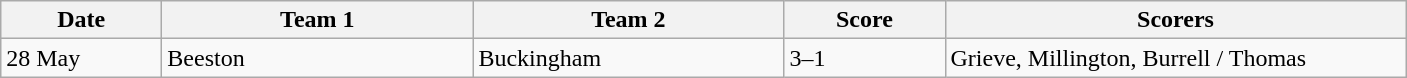<table class="wikitable" style="font-size: 100%">
<tr>
<th width=100>Date</th>
<th width=200>Team 1</th>
<th width=200>Team 2</th>
<th width=100>Score</th>
<th width=300>Scorers</th>
</tr>
<tr>
<td>28 May</td>
<td>Beeston</td>
<td>Buckingham</td>
<td>3–1</td>
<td>Grieve, Millington, Burrell / Thomas</td>
</tr>
</table>
